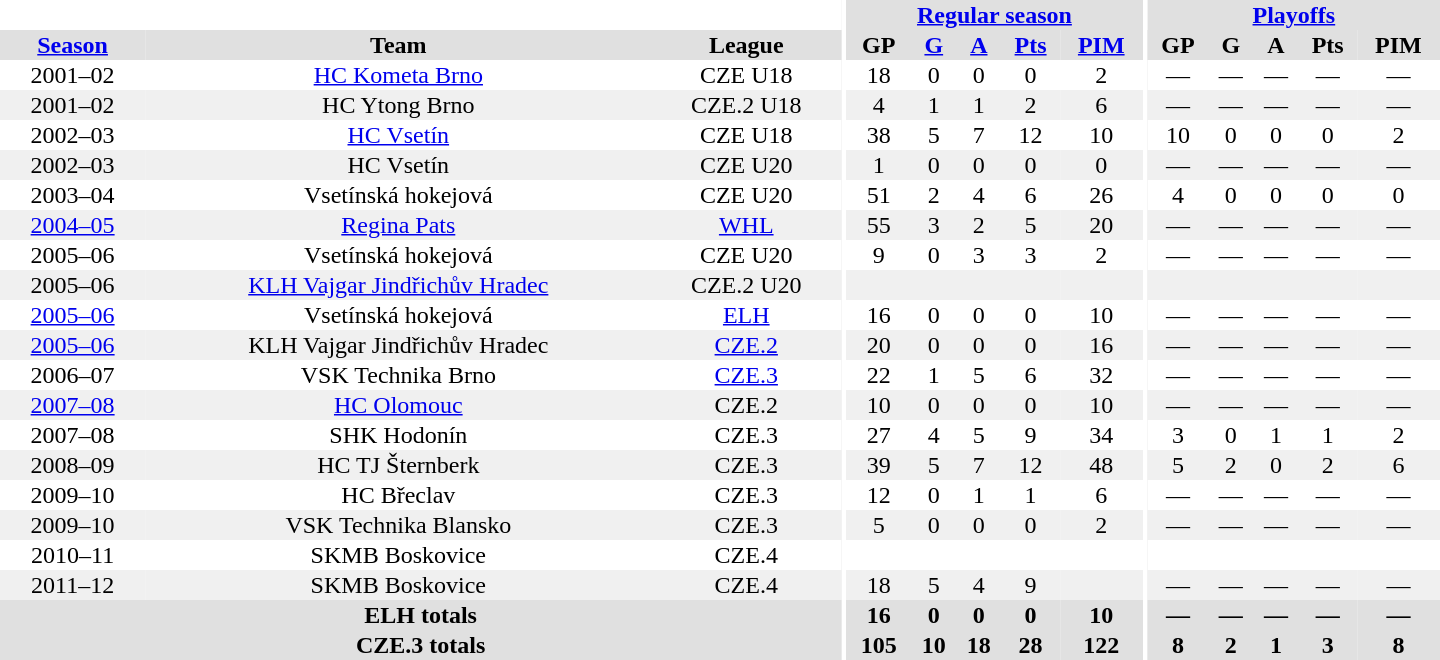<table border="0" cellpadding="1" cellspacing="0" style="text-align:center; width:60em">
<tr bgcolor="#e0e0e0">
<th colspan="3" bgcolor="#ffffff"></th>
<th rowspan="99" bgcolor="#ffffff"></th>
<th colspan="5"><a href='#'>Regular season</a></th>
<th rowspan="99" bgcolor="#ffffff"></th>
<th colspan="5"><a href='#'>Playoffs</a></th>
</tr>
<tr bgcolor="#e0e0e0">
<th><a href='#'>Season</a></th>
<th>Team</th>
<th>League</th>
<th>GP</th>
<th><a href='#'>G</a></th>
<th><a href='#'>A</a></th>
<th><a href='#'>Pts</a></th>
<th><a href='#'>PIM</a></th>
<th>GP</th>
<th>G</th>
<th>A</th>
<th>Pts</th>
<th>PIM</th>
</tr>
<tr>
<td>2001–02</td>
<td><a href='#'>HC Kometa Brno</a></td>
<td>CZE U18</td>
<td>18</td>
<td>0</td>
<td>0</td>
<td>0</td>
<td>2</td>
<td>—</td>
<td>—</td>
<td>—</td>
<td>—</td>
<td>—</td>
</tr>
<tr bgcolor="#f0f0f0">
<td>2001–02</td>
<td>HC Ytong Brno</td>
<td>CZE.2 U18</td>
<td>4</td>
<td>1</td>
<td>1</td>
<td>2</td>
<td>6</td>
<td>—</td>
<td>—</td>
<td>—</td>
<td>—</td>
<td>—</td>
</tr>
<tr>
<td>2002–03</td>
<td><a href='#'>HC Vsetín</a></td>
<td>CZE U18</td>
<td>38</td>
<td>5</td>
<td>7</td>
<td>12</td>
<td>10</td>
<td>10</td>
<td>0</td>
<td>0</td>
<td>0</td>
<td>2</td>
</tr>
<tr bgcolor="#f0f0f0">
<td>2002–03</td>
<td>HC Vsetín</td>
<td>CZE U20</td>
<td>1</td>
<td>0</td>
<td>0</td>
<td>0</td>
<td>0</td>
<td>—</td>
<td>—</td>
<td>—</td>
<td>—</td>
<td>—</td>
</tr>
<tr>
<td>2003–04</td>
<td>Vsetínská hokejová</td>
<td>CZE U20</td>
<td>51</td>
<td>2</td>
<td>4</td>
<td>6</td>
<td>26</td>
<td>4</td>
<td>0</td>
<td>0</td>
<td>0</td>
<td>0</td>
</tr>
<tr bgcolor="#f0f0f0">
<td><a href='#'>2004–05</a></td>
<td><a href='#'>Regina Pats</a></td>
<td><a href='#'>WHL</a></td>
<td>55</td>
<td>3</td>
<td>2</td>
<td>5</td>
<td>20</td>
<td>—</td>
<td>—</td>
<td>—</td>
<td>—</td>
<td>—</td>
</tr>
<tr>
<td>2005–06</td>
<td>Vsetínská hokejová</td>
<td>CZE U20</td>
<td>9</td>
<td>0</td>
<td>3</td>
<td>3</td>
<td>2</td>
<td>—</td>
<td>—</td>
<td>—</td>
<td>—</td>
<td>—</td>
</tr>
<tr bgcolor="#f0f0f0">
<td>2005–06</td>
<td><a href='#'>KLH Vajgar Jindřichův Hradec</a></td>
<td>CZE.2 U20</td>
<td></td>
<td></td>
<td></td>
<td></td>
<td></td>
<td></td>
<td></td>
<td></td>
<td></td>
<td></td>
</tr>
<tr>
<td><a href='#'>2005–06</a></td>
<td>Vsetínská hokejová</td>
<td><a href='#'>ELH</a></td>
<td>16</td>
<td>0</td>
<td>0</td>
<td>0</td>
<td>10</td>
<td>—</td>
<td>—</td>
<td>—</td>
<td>—</td>
<td>—</td>
</tr>
<tr bgcolor="#f0f0f0">
<td><a href='#'>2005–06</a></td>
<td>KLH Vajgar Jindřichův Hradec</td>
<td><a href='#'>CZE.2</a></td>
<td>20</td>
<td>0</td>
<td>0</td>
<td>0</td>
<td>16</td>
<td>—</td>
<td>—</td>
<td>—</td>
<td>—</td>
<td>—</td>
</tr>
<tr>
<td>2006–07</td>
<td>VSK Technika Brno</td>
<td><a href='#'>CZE.3</a></td>
<td>22</td>
<td>1</td>
<td>5</td>
<td>6</td>
<td>32</td>
<td>—</td>
<td>—</td>
<td>—</td>
<td>—</td>
<td>—</td>
</tr>
<tr bgcolor="#f0f0f0">
<td><a href='#'>2007–08</a></td>
<td><a href='#'>HC Olomouc</a></td>
<td>CZE.2</td>
<td>10</td>
<td>0</td>
<td>0</td>
<td>0</td>
<td>10</td>
<td>—</td>
<td>—</td>
<td>—</td>
<td>—</td>
<td>—</td>
</tr>
<tr>
<td>2007–08</td>
<td>SHK Hodonín</td>
<td>CZE.3</td>
<td>27</td>
<td>4</td>
<td>5</td>
<td>9</td>
<td>34</td>
<td>3</td>
<td>0</td>
<td>1</td>
<td>1</td>
<td>2</td>
</tr>
<tr bgcolor="#f0f0f0">
<td>2008–09</td>
<td>HC TJ Šternberk</td>
<td>CZE.3</td>
<td>39</td>
<td>5</td>
<td>7</td>
<td>12</td>
<td>48</td>
<td>5</td>
<td>2</td>
<td>0</td>
<td>2</td>
<td>6</td>
</tr>
<tr>
<td>2009–10</td>
<td>HC Břeclav</td>
<td>CZE.3</td>
<td>12</td>
<td>0</td>
<td>1</td>
<td>1</td>
<td>6</td>
<td>—</td>
<td>—</td>
<td>—</td>
<td>—</td>
<td>—</td>
</tr>
<tr bgcolor="#f0f0f0">
<td>2009–10</td>
<td>VSK Technika Blansko</td>
<td>CZE.3</td>
<td>5</td>
<td>0</td>
<td>0</td>
<td>0</td>
<td>2</td>
<td>—</td>
<td>—</td>
<td>—</td>
<td>—</td>
<td>—</td>
</tr>
<tr>
<td>2010–11</td>
<td>SKMB Boskovice</td>
<td>CZE.4</td>
<td></td>
<td></td>
<td></td>
<td></td>
<td></td>
<td></td>
<td></td>
<td></td>
<td></td>
<td></td>
</tr>
<tr bgcolor="#f0f0f0">
<td>2011–12</td>
<td>SKMB Boskovice</td>
<td>CZE.4</td>
<td>18</td>
<td>5</td>
<td>4</td>
<td>9</td>
<td></td>
<td>—</td>
<td>—</td>
<td>—</td>
<td>—</td>
<td>—</td>
</tr>
<tr bgcolor="#e0e0e0">
<th colspan="3">ELH totals</th>
<th>16</th>
<th>0</th>
<th>0</th>
<th>0</th>
<th>10</th>
<th>—</th>
<th>—</th>
<th>—</th>
<th>—</th>
<th>—</th>
</tr>
<tr bgcolor="#e0e0e0">
<th colspan="3">CZE.3 totals</th>
<th>105</th>
<th>10</th>
<th>18</th>
<th>28</th>
<th>122</th>
<th>8</th>
<th>2</th>
<th>1</th>
<th>3</th>
<th>8</th>
</tr>
</table>
